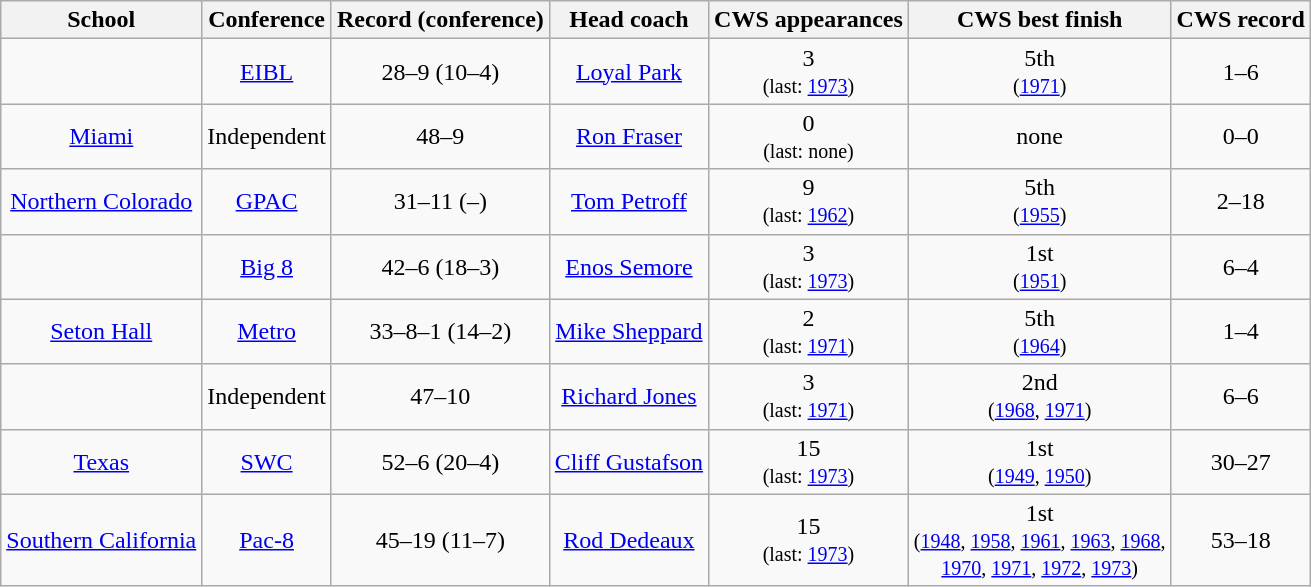<table class="wikitable">
<tr>
<th>School</th>
<th>Conference</th>
<th>Record (conference)</th>
<th>Head coach</th>
<th>CWS appearances</th>
<th>CWS best finish</th>
<th>CWS record</th>
</tr>
<tr align=center>
<td></td>
<td><a href='#'>EIBL</a></td>
<td>28–9 (10–4)</td>
<td><a href='#'>Loyal Park</a></td>
<td>3<br><small>(last: <a href='#'>1973</a>)</small></td>
<td>5th<br><small>(<a href='#'>1971</a>)</small></td>
<td>1–6</td>
</tr>
<tr align=center>
<td><a href='#'>Miami</a></td>
<td>Independent</td>
<td>48–9</td>
<td><a href='#'>Ron Fraser</a></td>
<td>0<br><small>(last: none)</small></td>
<td>none</td>
<td>0–0</td>
</tr>
<tr align=center>
<td><a href='#'>Northern Colorado</a></td>
<td><a href='#'>GPAC</a></td>
<td>31–11 (–)</td>
<td><a href='#'>Tom Petroff</a></td>
<td>9<br><small>(last: <a href='#'>1962</a>)</small></td>
<td>5th<br><small>(<a href='#'>1955</a>)</small></td>
<td>2–18</td>
</tr>
<tr align=center>
<td></td>
<td><a href='#'>Big 8</a></td>
<td>42–6 (18–3)</td>
<td><a href='#'>Enos Semore</a></td>
<td>3<br><small>(last: <a href='#'>1973</a>)</small></td>
<td>1st<br><small>(<a href='#'>1951</a>)</small></td>
<td>6–4</td>
</tr>
<tr align=center>
<td><a href='#'>Seton Hall</a></td>
<td><a href='#'>Metro</a></td>
<td>33–8–1 (14–2)</td>
<td><a href='#'>Mike Sheppard</a></td>
<td>2<br><small>(last: <a href='#'>1971</a>)</small></td>
<td>5th<br><small>(<a href='#'>1964</a>)</small></td>
<td>1–4</td>
</tr>
<tr align=center>
<td></td>
<td>Independent</td>
<td>47–10</td>
<td><a href='#'>Richard Jones</a></td>
<td>3<br><small>(last: <a href='#'>1971</a>)</small></td>
<td>2nd<br><small>(<a href='#'>1968</a>, <a href='#'>1971</a>)</small></td>
<td>6–6</td>
</tr>
<tr align=center>
<td><a href='#'>Texas</a></td>
<td><a href='#'>SWC</a></td>
<td>52–6 (20–4)</td>
<td><a href='#'>Cliff Gustafson</a></td>
<td>15<br><small>(last: <a href='#'>1973</a>)</small></td>
<td>1st<br><small>(<a href='#'>1949</a>, <a href='#'>1950</a>)</small></td>
<td>30–27</td>
</tr>
<tr align=center>
<td><a href='#'>Southern California</a></td>
<td><a href='#'>Pac-8</a></td>
<td>45–19 (11–7)</td>
<td><a href='#'>Rod Dedeaux</a></td>
<td>15<br><small>(last: <a href='#'>1973</a>)</small></td>
<td>1st<br><small>(<a href='#'>1948</a>, <a href='#'>1958</a>, <a href='#'>1961</a>, <a href='#'>1963</a>, <a href='#'>1968</a>, <br><a href='#'>1970</a>, <a href='#'>1971</a>, <a href='#'>1972</a>, <a href='#'>1973</a>)</small></td>
<td>53–18</td>
</tr>
</table>
